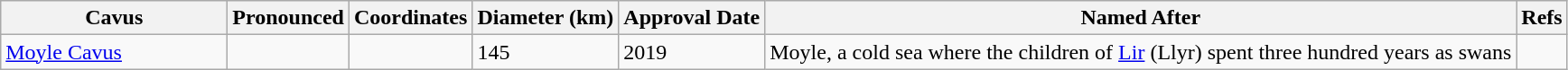<table class="wikitable">
<tr>
<th style="width:10em">Cavus</th>
<th>Pronounced</th>
<th>Coordinates</th>
<th>Diameter (km)</th>
<th>Approval Date</th>
<th>Named After</th>
<th>Refs</th>
</tr>
<tr>
<td><a href='#'>Moyle Cavus</a></td>
<td></td>
<td></td>
<td>145</td>
<td>2019</td>
<td>Moyle, a cold sea where the children of <a href='#'>Lir</a> (Llyr) spent three hundred years as swans</td>
<td></td>
</tr>
</table>
